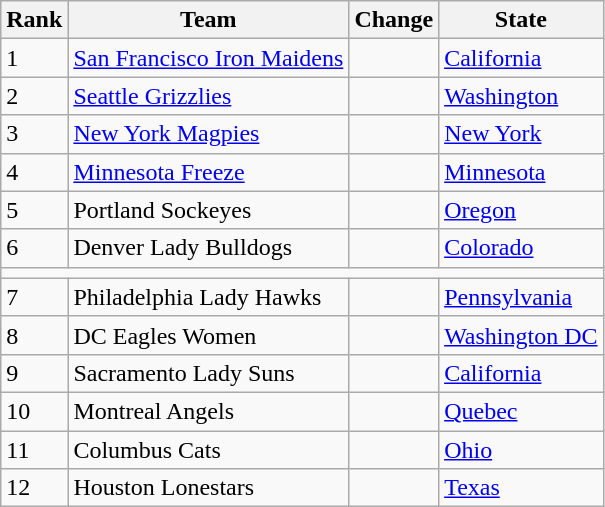<table class="wikitable">
<tr>
<th><strong>Rank</strong></th>
<th><strong>Team</strong></th>
<th><strong>Change</strong></th>
<th>State</th>
</tr>
<tr>
<td>1</td>
<td><a href='#'>San Francisco Iron Maidens</a></td>
<td></td>
<td><a href='#'>California</a></td>
</tr>
<tr>
<td>2</td>
<td><a href='#'>Seattle Grizzlies</a></td>
<td></td>
<td><a href='#'>Washington</a></td>
</tr>
<tr>
<td>3</td>
<td><a href='#'>New York Magpies</a></td>
<td></td>
<td><a href='#'>New York</a></td>
</tr>
<tr>
<td>4</td>
<td><a href='#'>Minnesota Freeze</a></td>
<td></td>
<td><a href='#'>Minnesota</a></td>
</tr>
<tr>
<td>5</td>
<td>Portland Sockeyes</td>
<td></td>
<td><a href='#'>Oregon</a></td>
</tr>
<tr>
<td>6</td>
<td>Denver Lady Bulldogs</td>
<td></td>
<td><a href='#'>Colorado</a></td>
</tr>
<tr>
<td colspan="4"></td>
</tr>
<tr>
<td>7</td>
<td>Philadelphia Lady Hawks</td>
<td></td>
<td><a href='#'>Pennsylvania</a></td>
</tr>
<tr>
<td>8</td>
<td>DC Eagles Women</td>
<td></td>
<td><a href='#'>Washington DC</a></td>
</tr>
<tr>
<td>9</td>
<td>Sacramento Lady Suns</td>
<td></td>
<td><a href='#'>California</a></td>
</tr>
<tr>
<td>10</td>
<td>Montreal Angels</td>
<td></td>
<td><a href='#'>Quebec</a> </td>
</tr>
<tr>
<td>11</td>
<td>Columbus Cats</td>
<td></td>
<td><a href='#'>Ohio</a></td>
</tr>
<tr>
<td>12</td>
<td>Houston Lonestars</td>
<td></td>
<td><a href='#'>Texas</a></td>
</tr>
</table>
